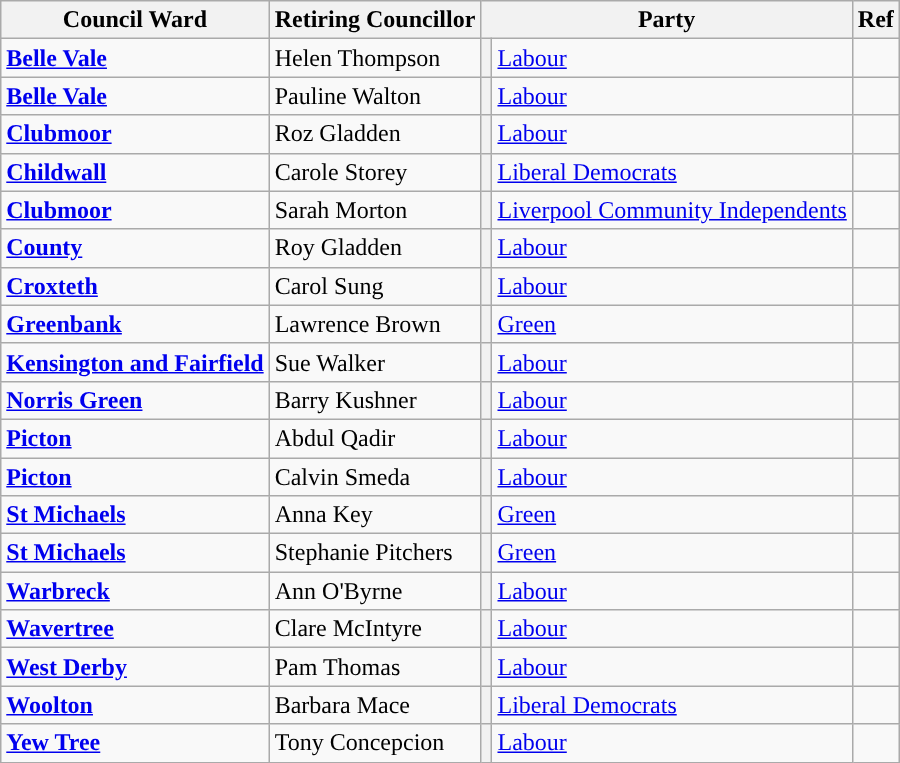<table class="wikitable sortable">
<tr>
<th>Council Ward</th>
<th>Retiring Councillor</th>
<th colspan="2">Party</th>
<th>Ref</th>
</tr>
<tr>
<td style="text-align:left"><strong><a href='#'>Belle Vale</a></strong></td>
<td style="text-align:left">Helen Thompson</td>
<th style="background-color: "></th>
<td><a href='#'>Labour</a></td>
<td></td>
</tr>
<tr>
<td style="text-align:left"><strong><a href='#'>Belle Vale</a></strong></td>
<td style="text-align:left">Pauline Walton</td>
<th style="background-color: "></th>
<td><a href='#'>Labour</a></td>
<td style="text-align:center"></td>
</tr>
<tr>
<td style="text-align:left"><strong><a href='#'>Clubmoor</a></strong></td>
<td style="text-align:left">Roz Gladden</td>
<th style="background-color: "></th>
<td><a href='#'>Labour</a></td>
<td style="text-align:center"></td>
</tr>
<tr>
<td style="text-align:left"><strong><a href='#'>Childwall</a></strong></td>
<td style="text-align:left">Carole Storey</td>
<th style="background-color: "></th>
<td><a href='#'>Liberal Democrats</a></td>
<td style="text-align:center"></td>
</tr>
<tr>
<td style="text-align:left"><strong><a href='#'>Clubmoor</a></strong></td>
<td style="text-align:left">Sarah Morton</td>
<th style="background-color: "></th>
<td><a href='#'>Liverpool Community Independents</a></td>
<td style="text-align:center"></td>
</tr>
<tr>
<td style="text-align:left"><strong><a href='#'>County</a></strong></td>
<td style="text-align:left">Roy Gladden</td>
<th style="background-color: "></th>
<td><a href='#'>Labour</a></td>
<td style="text-align:center"></td>
</tr>
<tr>
<td style="text-align:left"><strong><a href='#'>Croxteth</a></strong></td>
<td style="text-align:left">Carol Sung</td>
<th style="background-color: "></th>
<td><a href='#'>Labour</a></td>
<td style="text-align:center"></td>
</tr>
<tr>
<td style="text-align:left"><strong><a href='#'>Greenbank</a></strong></td>
<td style="text-align:left">Lawrence Brown</td>
<th style="background-color: "></th>
<td><a href='#'>Green</a></td>
<td style="text-align:center"></td>
</tr>
<tr>
<td style="text-align:left"><strong><a href='#'>Kensington and Fairfield</a></strong></td>
<td style="text-align:left">Sue Walker</td>
<th style="background-color: "></th>
<td><a href='#'>Labour</a></td>
<td style="text-align:center"></td>
</tr>
<tr>
<td style="text-align:left"><strong><a href='#'>Norris Green</a></strong></td>
<td style="text-align:left">Barry Kushner</td>
<th style="background-color: "></th>
<td><a href='#'>Labour</a></td>
<td></td>
</tr>
<tr>
<td style="text-align:left"><strong><a href='#'>Picton</a></strong></td>
<td style="text-align:left">Abdul Qadir</td>
<th style="background-color: "></th>
<td><a href='#'>Labour</a></td>
<td></td>
</tr>
<tr>
<td style="text-align:left"><strong><a href='#'>Picton</a></strong></td>
<td style="text-align:left">Calvin Smeda</td>
<th style="background-color: "></th>
<td><a href='#'>Labour</a></td>
<td style="text-align:center"></td>
</tr>
<tr>
<td style="text-align:left"><strong><a href='#'>St Michaels</a></strong></td>
<td style="text-align:left">Anna Key</td>
<th style="background-color: "></th>
<td><a href='#'>Green</a></td>
<td style="text-align:center"></td>
</tr>
<tr>
<td style="text-align:left"><strong><a href='#'>St Michaels</a></strong></td>
<td style="text-align:left">Stephanie Pitchers</td>
<th style="background-color: "></th>
<td><a href='#'>Green</a></td>
<td style="text-align:center"></td>
</tr>
<tr>
<td style="text-align:left"><strong><a href='#'>Warbreck</a></strong></td>
<td style="text-align:left">Ann O'Byrne</td>
<th style="background-color: "></th>
<td><a href='#'>Labour</a></td>
<td></td>
</tr>
<tr>
<td style="text-align:left"><strong><a href='#'>Wavertree</a></strong></td>
<td style="text-align:left">Clare McIntyre</td>
<th style="background-color: "></th>
<td><a href='#'>Labour</a></td>
<td style="text-align:center"></td>
</tr>
<tr>
<td style="text-align:left"><strong><a href='#'>West Derby</a></strong></td>
<td style="text-align:left">Pam Thomas</td>
<th style="background-color: "></th>
<td><a href='#'>Labour</a></td>
<td style="text-align:center"></td>
</tr>
<tr>
<td style="text-align:left"><strong><a href='#'>Woolton</a></strong></td>
<td style="text-align:left">Barbara Mace</td>
<th style="background-color: "></th>
<td><a href='#'>Liberal Democrats</a></td>
<td style="text-align:center"></td>
</tr>
<tr>
<td style="text-align:left"><strong><a href='#'>Yew Tree</a></strong></td>
<td style="text-align:left">Tony Concepcion</td>
<th style="background-color: "></th>
<td><a href='#'>Labour</a></td>
<td style="text-align:center"></td>
</tr>
</table>
